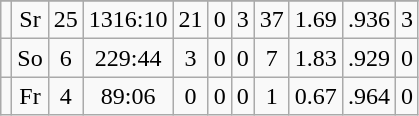<table class="wikitable sortable" style="text-align:center">
<tr>
</tr>
<tr>
<td align=left></td>
<td>Sr</td>
<td>25</td>
<td>1316:10</td>
<td>21</td>
<td>0</td>
<td>3</td>
<td>37</td>
<td>1.69</td>
<td>.936</td>
<td>3</td>
</tr>
<tr>
<td align=left></td>
<td>So</td>
<td>6</td>
<td>229:44</td>
<td>3</td>
<td>0</td>
<td>0</td>
<td>7</td>
<td>1.83</td>
<td>.929</td>
<td>0</td>
</tr>
<tr>
<td align=left></td>
<td>Fr</td>
<td>4</td>
<td>89:06</td>
<td>0</td>
<td>0</td>
<td>0</td>
<td>1</td>
<td>0.67</td>
<td>.964</td>
<td>0</td>
</tr>
</table>
